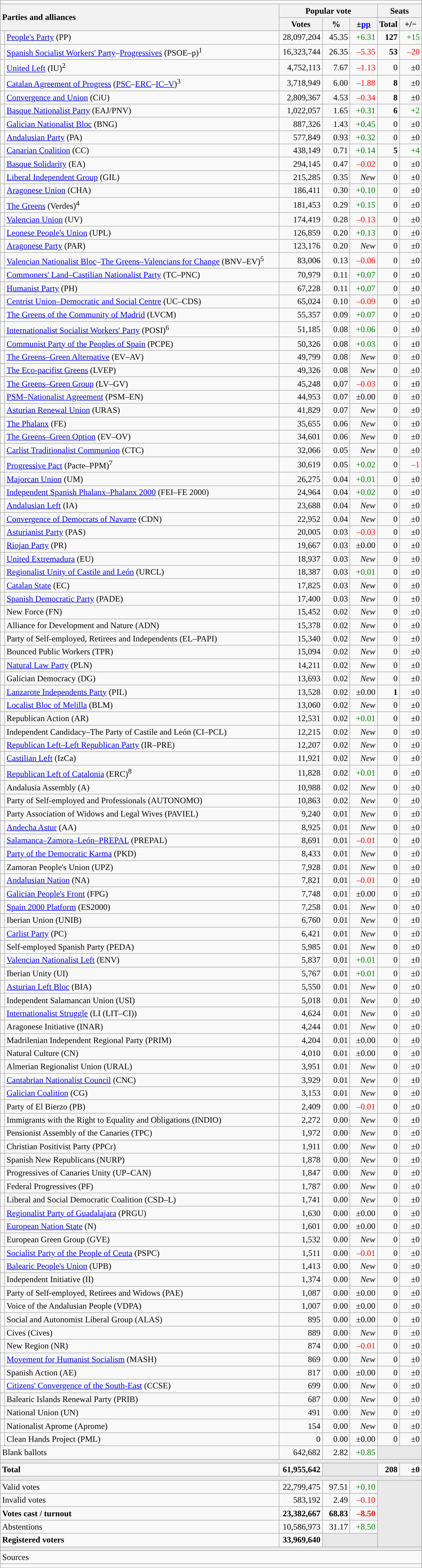<table class="wikitable" style="text-align:right;">
<tr>
<td colspan="7"></td>
</tr>
<tr>
<th style="text-align:left;" rowspan="2" colspan="2" width="525">Parties and alliances</th>
<th colspan="3">Popular vote</th>
<th colspan="2">Seats</th>
</tr>
<tr>
<th width="75">Votes</th>
<th width="45">%</th>
<th width="45">±<a href='#'>pp</a></th>
<th width="35">Total</th>
<th width="35">+/−</th>
</tr>
<tr>
<td width="1" style="color:inherit;background:"></td>
<td align="left"><a href='#'>People's Party</a> (PP)</td>
<td>28,097,204</td>
<td>45.35</td>
<td style="color:green;">+6.31</td>
<td><strong>127</strong></td>
<td style="color:green;">+15</td>
</tr>
<tr>
<td style="color:inherit;background:"></td>
<td align="left"><a href='#'>Spanish Socialist Workers' Party</a>–<a href='#'>Progressives</a> (PSOE–p)<sup>1</sup></td>
<td>16,323,744</td>
<td>26.35</td>
<td style="color:red;">–5.35</td>
<td><strong>53</strong></td>
<td style="color:red;">–20</td>
</tr>
<tr>
<td style="color:inherit;background:"></td>
<td align="left"><a href='#'>United Left</a> (IU)<sup>2</sup></td>
<td>4,752,113</td>
<td>7.67</td>
<td style="color:red;">–1.13</td>
<td>0</td>
<td>±0</td>
</tr>
<tr>
<td style="color:inherit;background:"></td>
<td align="left"><a href='#'>Catalan Agreement of Progress</a> (<a href='#'>PSC</a>–<a href='#'>ERC</a>–<a href='#'>IC–V</a>)<sup>3</sup></td>
<td>3,718,949</td>
<td>6.00</td>
<td style="color:red;">–1.88</td>
<td><strong>8</strong></td>
<td>±0</td>
</tr>
<tr>
<td style="color:inherit;background:"></td>
<td align="left"><a href='#'>Convergence and Union</a> (CiU)</td>
<td>2,809,367</td>
<td>4.53</td>
<td style="color:red;">–0.34</td>
<td><strong>8</strong></td>
<td>±0</td>
</tr>
<tr>
<td style="color:inherit;background:"></td>
<td align="left"><a href='#'>Basque Nationalist Party</a> (EAJ/PNV)</td>
<td>1,022,057</td>
<td>1.65</td>
<td style="color:green;">+0.31</td>
<td><strong>6</strong></td>
<td style="color:green;">+2</td>
</tr>
<tr>
<td style="color:inherit;background:"></td>
<td align="left"><a href='#'>Galician Nationalist Bloc</a> (BNG)</td>
<td>887,326</td>
<td>1.43</td>
<td style="color:green;">+0.45</td>
<td>0</td>
<td>±0</td>
</tr>
<tr>
<td style="color:inherit;background:"></td>
<td align="left"><a href='#'>Andalusian Party</a> (PA)</td>
<td>577,849</td>
<td>0.93</td>
<td style="color:green;">+0.32</td>
<td>0</td>
<td>±0</td>
</tr>
<tr>
<td style="color:inherit;background:"></td>
<td align="left"><a href='#'>Canarian Coalition</a> (CC)</td>
<td>438,149</td>
<td>0.71</td>
<td style="color:green;">+0.14</td>
<td><strong>5</strong></td>
<td style="color:green;">+4</td>
</tr>
<tr>
<td style="color:inherit;background:"></td>
<td align="left"><a href='#'>Basque Solidarity</a> (EA)</td>
<td>294,145</td>
<td>0.47</td>
<td style="color:red;">–0.02</td>
<td>0</td>
<td>±0</td>
</tr>
<tr>
<td style="color:inherit;background:"></td>
<td align="left"><a href='#'>Liberal Independent Group</a> (GIL)</td>
<td>215,285</td>
<td>0.35</td>
<td><em>New</em></td>
<td>0</td>
<td>±0</td>
</tr>
<tr>
<td style="color:inherit;background:"></td>
<td align="left"><a href='#'>Aragonese Union</a> (CHA)</td>
<td>186,411</td>
<td>0.30</td>
<td style="color:green;">+0.10</td>
<td>0</td>
<td>±0</td>
</tr>
<tr>
<td style="color:inherit;background:"></td>
<td align="left"><a href='#'>The Greens</a> (Verdes)<sup>4</sup></td>
<td>181,453</td>
<td>0.29</td>
<td style="color:green;">+0.15</td>
<td>0</td>
<td>±0</td>
</tr>
<tr>
<td style="color:inherit;background:"></td>
<td align="left"><a href='#'>Valencian Union</a> (UV)</td>
<td>174,419</td>
<td>0.28</td>
<td style="color:red;">–0.13</td>
<td>0</td>
<td>±0</td>
</tr>
<tr>
<td style="color:inherit;background:"></td>
<td align="left"><a href='#'>Leonese People's Union</a> (UPL)</td>
<td>126,859</td>
<td>0.20</td>
<td style="color:green;">+0.13</td>
<td>0</td>
<td>±0</td>
</tr>
<tr>
<td style="color:inherit;background:"></td>
<td align="left"><a href='#'>Aragonese Party</a> (PAR)</td>
<td>123,176</td>
<td>0.20</td>
<td><em>New</em></td>
<td>0</td>
<td>±0</td>
</tr>
<tr>
<td style="color:inherit;background:"></td>
<td align="left"><a href='#'>Valencian Nationalist Bloc</a>–<a href='#'>The Greens–Valencians for Change</a> (BNV–EV)<sup>5</sup></td>
<td>83,006</td>
<td>0.13</td>
<td style="color:red;">–0.06</td>
<td>0</td>
<td>±0</td>
</tr>
<tr>
<td style="color:inherit;background:"></td>
<td align="left"><a href='#'>Commoners' Land–Castilian Nationalist Party</a> (TC–PNC)</td>
<td>70,979</td>
<td>0.11</td>
<td style="color:green;">+0.07</td>
<td>0</td>
<td>±0</td>
</tr>
<tr>
<td style="color:inherit;background:"></td>
<td align="left"><a href='#'>Humanist Party</a> (PH)</td>
<td>67,228</td>
<td>0.11</td>
<td style="color:green;">+0.07</td>
<td>0</td>
<td>±0</td>
</tr>
<tr>
<td style="color:inherit;background:"></td>
<td align="left"><a href='#'>Centrist Union–Democratic and Social Centre</a> (UC–CDS)</td>
<td>65,024</td>
<td>0.10</td>
<td style="color:red;">–0.09</td>
<td>0</td>
<td>±0</td>
</tr>
<tr>
<td style="color:inherit;background:"></td>
<td align="left"><a href='#'>The Greens of the Community of Madrid</a> (LVCM)</td>
<td>55,357</td>
<td>0.09</td>
<td style="color:green;">+0.07</td>
<td>0</td>
<td>±0</td>
</tr>
<tr>
<td style="color:inherit;background:"></td>
<td align="left"><a href='#'>Internationalist Socialist Workers' Party</a> (POSI)<sup>6</sup></td>
<td>51,185</td>
<td>0.08</td>
<td style="color:green;">+0.06</td>
<td>0</td>
<td>±0</td>
</tr>
<tr>
<td style="color:inherit;background:"></td>
<td align="left"><a href='#'>Communist Party of the Peoples of Spain</a> (PCPE)</td>
<td>50,326</td>
<td>0.08</td>
<td style="color:green;">+0.03</td>
<td>0</td>
<td>±0</td>
</tr>
<tr>
<td style="color:inherit;background:"></td>
<td align="left"><a href='#'>The Greens–Green Alternative</a> (EV–AV)</td>
<td>49,799</td>
<td>0.08</td>
<td><em>New</em></td>
<td>0</td>
<td>±0</td>
</tr>
<tr>
<td style="color:inherit;background:"></td>
<td align="left"><a href='#'>The Eco-pacifist Greens</a> (LVEP)</td>
<td>49,326</td>
<td>0.08</td>
<td><em>New</em></td>
<td>0</td>
<td>±0</td>
</tr>
<tr>
<td style="color:inherit;background:"></td>
<td align="left"><a href='#'>The Greens–Green Group</a> (LV–GV)</td>
<td>45,248</td>
<td>0.07</td>
<td style="color:red;">–0.03</td>
<td>0</td>
<td>±0</td>
</tr>
<tr>
<td style="color:inherit;background:"></td>
<td align="left"><a href='#'>PSM–Nationalist Agreement</a> (PSM–EN)</td>
<td>44,953</td>
<td>0.07</td>
<td>±0.00</td>
<td>0</td>
<td>±0</td>
</tr>
<tr>
<td style="color:inherit;background:"></td>
<td align="left"><a href='#'>Asturian Renewal Union</a> (URAS)</td>
<td>41,829</td>
<td>0.07</td>
<td><em>New</em></td>
<td>0</td>
<td>±0</td>
</tr>
<tr>
<td style="color:inherit;background:"></td>
<td align="left"><a href='#'>The Phalanx</a> (FE)</td>
<td>35,655</td>
<td>0.06</td>
<td><em>New</em></td>
<td>0</td>
<td>±0</td>
</tr>
<tr>
<td style="color:inherit;background:"></td>
<td align="left"><a href='#'>The Greens–Green Option</a> (EV–OV)</td>
<td>34,601</td>
<td>0.06</td>
<td><em>New</em></td>
<td>0</td>
<td>±0</td>
</tr>
<tr>
<td style="color:inherit;background:"></td>
<td align="left"><a href='#'>Carlist Traditionalist Communion</a> (CTC)</td>
<td>32,066</td>
<td>0.05</td>
<td><em>New</em></td>
<td>0</td>
<td>±0</td>
</tr>
<tr>
<td style="color:inherit;background:"></td>
<td align="left"><a href='#'>Progressive Pact</a> (Pacte–PPM)<sup>7</sup></td>
<td>30,619</td>
<td>0.05</td>
<td style="color:green;">+0.02</td>
<td>0</td>
<td style="color:red;">–1</td>
</tr>
<tr>
<td style="color:inherit;background:"></td>
<td align="left"><a href='#'>Majorcan Union</a> (UM)</td>
<td>26,275</td>
<td>0.04</td>
<td style="color:green;">+0.01</td>
<td>0</td>
<td>±0</td>
</tr>
<tr>
<td style="color:inherit;background:"></td>
<td align="left"><a href='#'>Independent Spanish Phalanx–Phalanx 2000</a> (FEI–FE 2000)</td>
<td>24,964</td>
<td>0.04</td>
<td style="color:green;">+0.02</td>
<td>0</td>
<td>±0</td>
</tr>
<tr>
<td style="color:inherit;background:"></td>
<td align="left"><a href='#'>Andalusian Left</a> (IA)</td>
<td>23,688</td>
<td>0.04</td>
<td><em>New</em></td>
<td>0</td>
<td>±0</td>
</tr>
<tr>
<td style="color:inherit;background:"></td>
<td align="left"><a href='#'>Convergence of Democrats of Navarre</a> (CDN)</td>
<td>22,952</td>
<td>0.04</td>
<td><em>New</em></td>
<td>0</td>
<td>±0</td>
</tr>
<tr>
<td style="color:inherit;background:"></td>
<td align="left"><a href='#'>Asturianist Party</a> (PAS)</td>
<td>20,005</td>
<td>0.03</td>
<td style="color:red;">–0.03</td>
<td>0</td>
<td>±0</td>
</tr>
<tr>
<td style="color:inherit;background:"></td>
<td align="left"><a href='#'>Riojan Party</a> (PR)</td>
<td>19,667</td>
<td>0.03</td>
<td>±0.00</td>
<td>0</td>
<td>±0</td>
</tr>
<tr>
<td style="color:inherit;background:"></td>
<td align="left"><a href='#'>United Extremadura</a> (EU)</td>
<td>18,937</td>
<td>0.03</td>
<td><em>New</em></td>
<td>0</td>
<td>±0</td>
</tr>
<tr>
<td style="color:inherit;background:"></td>
<td align="left"><a href='#'>Regionalist Unity of Castile and León</a> (URCL)</td>
<td>18,387</td>
<td>0.03</td>
<td style="color:green;">+0.01</td>
<td>0</td>
<td>±0</td>
</tr>
<tr>
<td style="color:inherit;background:"></td>
<td align="left"><a href='#'>Catalan State</a> (EC)</td>
<td>17,825</td>
<td>0.03</td>
<td><em>New</em></td>
<td>0</td>
<td>±0</td>
</tr>
<tr>
<td style="color:inherit;background:"></td>
<td align="left"><a href='#'>Spanish Democratic Party</a> (PADE)</td>
<td>17,400</td>
<td>0.03</td>
<td><em>New</em></td>
<td>0</td>
<td>±0</td>
</tr>
<tr>
<td bgcolor="white"></td>
<td align="left">New Force (FN)</td>
<td>15,452</td>
<td>0.02</td>
<td><em>New</em></td>
<td>0</td>
<td>±0</td>
</tr>
<tr>
<td style="color:inherit;background:"></td>
<td align="left">Alliance for Development and Nature (ADN)</td>
<td>15,378</td>
<td>0.02</td>
<td><em>New</em></td>
<td>0</td>
<td>±0</td>
</tr>
<tr>
<td bgcolor="white"></td>
<td align="left">Party of Self-employed, Retirees and Independents (EL–PAPI)</td>
<td>15,340</td>
<td>0.02</td>
<td><em>New</em></td>
<td>0</td>
<td>±0</td>
</tr>
<tr>
<td bgcolor="white"></td>
<td align="left">Bounced Public Workers (TPR)</td>
<td>15,094</td>
<td>0.02</td>
<td><em>New</em></td>
<td>0</td>
<td>±0</td>
</tr>
<tr>
<td style="color:inherit;background:"></td>
<td align="left"><a href='#'>Natural Law Party</a> (PLN)</td>
<td>14,211</td>
<td>0.02</td>
<td><em>New</em></td>
<td>0</td>
<td>±0</td>
</tr>
<tr>
<td style="color:inherit;background:"></td>
<td align="left">Galician Democracy (DG)</td>
<td>13,693</td>
<td>0.02</td>
<td><em>New</em></td>
<td>0</td>
<td>±0</td>
</tr>
<tr>
<td style="color:inherit;background:"></td>
<td align="left"><a href='#'>Lanzarote Independents Party</a> (PIL)</td>
<td>13,528</td>
<td>0.02</td>
<td>±0.00</td>
<td><strong>1</strong></td>
<td>±0</td>
</tr>
<tr>
<td style="color:inherit;background:"></td>
<td align="left"><a href='#'>Localist Bloc of Melilla</a> (BLM)</td>
<td>13,060</td>
<td>0.02</td>
<td><em>New</em></td>
<td>0</td>
<td>±0</td>
</tr>
<tr>
<td style="color:inherit;background:"></td>
<td align="left">Republican Action (AR)</td>
<td>12,531</td>
<td>0.02</td>
<td style="color:green;">+0.01</td>
<td>0</td>
<td>±0</td>
</tr>
<tr>
<td style="color:inherit;background:"></td>
<td align="left">Independent Candidacy–The Party of Castile and León (CI–PCL)</td>
<td>12,215</td>
<td>0.02</td>
<td><em>New</em></td>
<td>0</td>
<td>±0</td>
</tr>
<tr>
<td style="color:inherit;background:"></td>
<td align="left"><a href='#'>Republican Left–Left Republican Party</a> (IR–PRE)</td>
<td>12,207</td>
<td>0.02</td>
<td><em>New</em></td>
<td>0</td>
<td>±0</td>
</tr>
<tr>
<td style="color:inherit;background:"></td>
<td align="left"><a href='#'>Castilian Left</a> (IzCa)</td>
<td>11,921</td>
<td>0.02</td>
<td><em>New</em></td>
<td>0</td>
<td>±0</td>
</tr>
<tr>
<td style="color:inherit;background:"></td>
<td align="left"><a href='#'>Republican Left of Catalonia</a> (ERC)<sup>8</sup></td>
<td>11,828</td>
<td>0.02</td>
<td style="color:green;">+0.01</td>
<td>0</td>
<td>±0</td>
</tr>
<tr>
<td style="color:inherit;background:"></td>
<td align="left">Andalusia Assembly (A)</td>
<td>10,988</td>
<td>0.02</td>
<td><em>New</em></td>
<td>0</td>
<td>±0</td>
</tr>
<tr>
<td style="color:inherit;background:"></td>
<td align="left">Party of Self-employed and Professionals (AUTONOMO)</td>
<td>10,863</td>
<td>0.02</td>
<td><em>New</em></td>
<td>0</td>
<td>±0</td>
</tr>
<tr>
<td style="color:inherit;background:"></td>
<td align="left">Party Association of Widows and Legal Wives (PAVIEL)</td>
<td>9,240</td>
<td>0.01</td>
<td><em>New</em></td>
<td>0</td>
<td>±0</td>
</tr>
<tr>
<td style="color:inherit;background:"></td>
<td align="left"><a href='#'>Andecha Astur</a> (AA)</td>
<td>8,925</td>
<td>0.01</td>
<td><em>New</em></td>
<td>0</td>
<td>±0</td>
</tr>
<tr>
<td style="color:inherit;background:"></td>
<td align="left"><a href='#'>Salamanca–Zamora–León–PREPAL</a> (PREPAL)</td>
<td>8,691</td>
<td>0.01</td>
<td style="color:red;">–0.01</td>
<td>0</td>
<td>±0</td>
</tr>
<tr>
<td style="color:inherit;background:"></td>
<td align="left"><a href='#'>Party of the Democratic Karma</a> (PKD)</td>
<td>8,433</td>
<td>0.01</td>
<td><em>New</em></td>
<td>0</td>
<td>±0</td>
</tr>
<tr>
<td style="color:inherit;background:"></td>
<td align="left">Zamoran People's Union (UPZ)</td>
<td>7,928</td>
<td>0.01</td>
<td><em>New</em></td>
<td>0</td>
<td>±0</td>
</tr>
<tr>
<td style="color:inherit;background:"></td>
<td align="left"><a href='#'>Andalusian Nation</a> (NA)</td>
<td>7,821</td>
<td>0.01</td>
<td style="color:red;">–0.01</td>
<td>0</td>
<td>±0</td>
</tr>
<tr>
<td style="color:inherit;background:"></td>
<td align="left"><a href='#'>Galician People's Front</a> (FPG)</td>
<td>7,748</td>
<td>0.01</td>
<td>±0.00</td>
<td>0</td>
<td>±0</td>
</tr>
<tr>
<td style="color:inherit;background:"></td>
<td align="left"><a href='#'>Spain 2000 Platform</a> (ES2000)</td>
<td>7,258</td>
<td>0.01</td>
<td><em>New</em></td>
<td>0</td>
<td>±0</td>
</tr>
<tr>
<td style="color:inherit;background:"></td>
<td align="left">Iberian Union (UNIB)</td>
<td>6,760</td>
<td>0.01</td>
<td><em>New</em></td>
<td>0</td>
<td>±0</td>
</tr>
<tr>
<td style="color:inherit;background:"></td>
<td align="left"><a href='#'>Carlist Party</a> (PC)</td>
<td>6,421</td>
<td>0.01</td>
<td><em>New</em></td>
<td>0</td>
<td>±0</td>
</tr>
<tr>
<td style="color:inherit;background:"></td>
<td align="left">Self-employed Spanish Party (PEDA)</td>
<td>5,985</td>
<td>0.01</td>
<td><em>New</em></td>
<td>0</td>
<td>±0</td>
</tr>
<tr>
<td style="color:inherit;background:"></td>
<td align="left"><a href='#'>Valencian Nationalist Left</a> (ENV)</td>
<td>5,837</td>
<td>0.01</td>
<td style="color:green;">+0.01</td>
<td>0</td>
<td>±0</td>
</tr>
<tr>
<td bgcolor="white"></td>
<td align="left">Iberian Unity (UI)</td>
<td>5,767</td>
<td>0.01</td>
<td style="color:green;">+0.01</td>
<td>0</td>
<td>±0</td>
</tr>
<tr>
<td style="color:inherit;background:"></td>
<td align="left"><a href='#'>Asturian Left Bloc</a> (BIA)</td>
<td>5,550</td>
<td>0.01</td>
<td><em>New</em></td>
<td>0</td>
<td>±0</td>
</tr>
<tr>
<td bgcolor="white"></td>
<td align="left">Independent Salamancan Union (USI)</td>
<td>5,018</td>
<td>0.01</td>
<td><em>New</em></td>
<td>0</td>
<td>±0</td>
</tr>
<tr>
<td style="color:inherit;background:"></td>
<td align="left"><a href='#'>Internationalist Struggle</a> (LI (LIT–CI))</td>
<td>4,624</td>
<td>0.01</td>
<td><em>New</em></td>
<td>0</td>
<td>±0</td>
</tr>
<tr>
<td style="color:inherit;background:"></td>
<td align="left">Aragonese Initiative (INAR)</td>
<td>4,244</td>
<td>0.01</td>
<td><em>New</em></td>
<td>0</td>
<td>±0</td>
</tr>
<tr>
<td style="color:inherit;background:"></td>
<td align="left">Madrilenian Independent Regional Party (PRIM)</td>
<td>4,204</td>
<td>0.01</td>
<td>±0.00</td>
<td>0</td>
<td>±0</td>
</tr>
<tr>
<td style="color:inherit;background:"></td>
<td align="left">Natural Culture (CN)</td>
<td>4,010</td>
<td>0.01</td>
<td>±0.00</td>
<td>0</td>
<td>±0</td>
</tr>
<tr>
<td style="color:inherit;background:"></td>
<td align="left">Almerian Regionalist Union (URAL)</td>
<td>3,951</td>
<td>0.01</td>
<td><em>New</em></td>
<td>0</td>
<td>±0</td>
</tr>
<tr>
<td style="color:inherit;background:"></td>
<td align="left"><a href='#'>Cantabrian Nationalist Council</a> (CNC)</td>
<td>3,929</td>
<td>0.01</td>
<td><em>New</em></td>
<td>0</td>
<td>±0</td>
</tr>
<tr>
<td style="color:inherit;background:"></td>
<td align="left"><a href='#'>Galician Coalition</a> (CG)</td>
<td>3,153</td>
<td>0.01</td>
<td><em>New</em></td>
<td>0</td>
<td>±0</td>
</tr>
<tr>
<td style="color:inherit;background:"></td>
<td align="left">Party of El Bierzo (PB)</td>
<td>2,409</td>
<td>0.00</td>
<td style="color:red;">–0.01</td>
<td>0</td>
<td>±0</td>
</tr>
<tr>
<td bgcolor="white"></td>
<td align="left">Immigrants with the Right to Equality and Obligations (INDIO)</td>
<td>2,272</td>
<td>0.00</td>
<td><em>New</em></td>
<td>0</td>
<td>±0</td>
</tr>
<tr>
<td style="color:inherit;background:"></td>
<td align="left">Pensionist Assembly of the Canaries (TPC)</td>
<td>1,972</td>
<td>0.00</td>
<td><em>New</em></td>
<td>0</td>
<td>±0</td>
</tr>
<tr>
<td style="color:inherit;background:"></td>
<td align="left">Christian Positivist Party (PPCr)</td>
<td>1,911</td>
<td>0.00</td>
<td><em>New</em></td>
<td>0</td>
<td>±0</td>
</tr>
<tr>
<td bgcolor="white"></td>
<td align="left">Spanish New Republicans (NURP)</td>
<td>1,878</td>
<td>0.00</td>
<td><em>New</em></td>
<td>0</td>
<td>±0</td>
</tr>
<tr>
<td bgcolor="white"></td>
<td align="left">Progressives of Canaries Unity (UP–CAN)</td>
<td>1,847</td>
<td>0.00</td>
<td><em>New</em></td>
<td>0</td>
<td>±0</td>
</tr>
<tr>
<td style="color:inherit;background:"></td>
<td align="left">Federal Progressives (PF)</td>
<td>1,787</td>
<td>0.00</td>
<td><em>New</em></td>
<td>0</td>
<td>±0</td>
</tr>
<tr>
<td bgcolor="white"></td>
<td align="left">Liberal and Social Democratic Coalition (CSD–L)</td>
<td>1,741</td>
<td>0.00</td>
<td><em>New</em></td>
<td>0</td>
<td>±0</td>
</tr>
<tr>
<td style="color:inherit;background:"></td>
<td align="left"><a href='#'>Regionalist Party of Guadalajara</a> (PRGU)</td>
<td>1,630</td>
<td>0.00</td>
<td>±0.00</td>
<td>0</td>
<td>±0</td>
</tr>
<tr>
<td style="color:inherit;background:"></td>
<td align="left"><a href='#'>European Nation State</a> (N)</td>
<td>1,601</td>
<td>0.00</td>
<td>±0.00</td>
<td>0</td>
<td>±0</td>
</tr>
<tr>
<td style="color:inherit;background:"></td>
<td align="left">European Green Group (GVE)</td>
<td>1,532</td>
<td>0.00</td>
<td><em>New</em></td>
<td>0</td>
<td>±0</td>
</tr>
<tr>
<td style="color:inherit;background:"></td>
<td align="left"><a href='#'>Socialist Party of the People of Ceuta</a> (PSPC)</td>
<td>1,511</td>
<td>0.00</td>
<td style="color:red;">–0.01</td>
<td>0</td>
<td>±0</td>
</tr>
<tr>
<td style="color:inherit;background:"></td>
<td align="left"><a href='#'>Balearic People's Union</a> (UPB)</td>
<td>1,413</td>
<td>0.00</td>
<td><em>New</em></td>
<td>0</td>
<td>±0</td>
</tr>
<tr>
<td style="color:inherit;background:"></td>
<td align="left">Independent Initiative (II)</td>
<td>1,374</td>
<td>0.00</td>
<td><em>New</em></td>
<td>0</td>
<td>±0</td>
</tr>
<tr>
<td style="color:inherit;background:"></td>
<td align="left">Party of Self-employed, Retirees and Widows (PAE)</td>
<td>1,087</td>
<td>0.00</td>
<td>±0.00</td>
<td>0</td>
<td>±0</td>
</tr>
<tr>
<td style="color:inherit;background:"></td>
<td align="left">Voice of the Andalusian People (VDPA)</td>
<td>1,007</td>
<td>0.00</td>
<td>±0.00</td>
<td>0</td>
<td>±0</td>
</tr>
<tr>
<td bgcolor="white"></td>
<td align="left">Social and Autonomist Liberal Group (ALAS)</td>
<td>895</td>
<td>0.00</td>
<td>±0.00</td>
<td>0</td>
<td>±0</td>
</tr>
<tr>
<td style="color:inherit;background:"></td>
<td align="left">Cives (Cives)</td>
<td>889</td>
<td>0.00</td>
<td><em>New</em></td>
<td>0</td>
<td>±0</td>
</tr>
<tr>
<td style="color:inherit;background:"></td>
<td align="left">New Region (NR)</td>
<td>874</td>
<td>0.00</td>
<td style="color:red;">–0.01</td>
<td>0</td>
<td>±0</td>
</tr>
<tr>
<td style="color:inherit;background:"></td>
<td align="left"><a href='#'>Movement for Humanist Socialism</a> (MASH)</td>
<td>869</td>
<td>0.00</td>
<td><em>New</em></td>
<td>0</td>
<td>±0</td>
</tr>
<tr>
<td bgcolor="white"></td>
<td align="left">Spanish Action (AE)</td>
<td>817</td>
<td>0.00</td>
<td>±0.00</td>
<td>0</td>
<td>±0</td>
</tr>
<tr>
<td style="color:inherit;background:"></td>
<td align="left"><a href='#'>Citizens' Convergence of the South-East</a> (CCSE)</td>
<td>699</td>
<td>0.00</td>
<td><em>New</em></td>
<td>0</td>
<td>±0</td>
</tr>
<tr>
<td style="color:inherit;background:"></td>
<td align="left">Balearic Islands Renewal Party (PRIB)</td>
<td>687</td>
<td>0.00</td>
<td><em>New</em></td>
<td>0</td>
<td>±0</td>
</tr>
<tr>
<td bgcolor="white"></td>
<td align="left">National Union (UN)</td>
<td>491</td>
<td>0.00</td>
<td><em>New</em></td>
<td>0</td>
<td>±0</td>
</tr>
<tr>
<td style="color:inherit;background:"></td>
<td align="left">Nationalist Aprome (Aprome)</td>
<td>154</td>
<td>0.00</td>
<td><em>New</em></td>
<td>0</td>
<td>±0</td>
</tr>
<tr>
<td bgcolor="white"></td>
<td align="left">Clean Hands Project (PML)</td>
<td>0</td>
<td>0.00</td>
<td>±0.00</td>
<td>0</td>
<td>±0</td>
</tr>
<tr>
<td align="left" colspan="2">Blank ballots</td>
<td>642,682</td>
<td>2.82</td>
<td style="color:green;">+0.85</td>
<td bgcolor="#E9E9E9" colspan="2"></td>
</tr>
<tr>
<td colspan="7" bgcolor="#E9E9E9"></td>
</tr>
<tr style="font-weight:bold;">
<td align="left" colspan="2">Total</td>
<td>61,955,642</td>
<td bgcolor="#E9E9E9" colspan="2"></td>
<td>208</td>
<td>±0</td>
</tr>
<tr>
<td colspan="7" bgcolor="#E9E9E9"></td>
</tr>
<tr>
<td align="left" colspan="2">Valid votes</td>
<td>22,799,475</td>
<td>97.51</td>
<td style="color:green;">+0.10</td>
<td bgcolor="#E9E9E9" colspan="2" rowspan="5"></td>
</tr>
<tr>
<td align="left" colspan="2">Invalid votes</td>
<td>583,192</td>
<td>2.49</td>
<td style="color:red;">–0.10</td>
</tr>
<tr style="font-weight:bold;">
<td align="left" colspan="2">Votes cast / turnout</td>
<td>23,382,667</td>
<td>68.83</td>
<td style="color:red;">–8.50</td>
</tr>
<tr>
<td align="left" colspan="2">Abstentions</td>
<td>10,586,973</td>
<td>31.17</td>
<td style="color:green;">+8.50</td>
</tr>
<tr style="font-weight:bold;">
<td align="left" colspan="2">Registered voters</td>
<td>33,969,640</td>
<td bgcolor="#E9E9E9" colspan="2"></td>
</tr>
<tr>
<td colspan="7" bgcolor="#E9E9E9"></td>
</tr>
<tr>
<td align="left" colspan="7">Sources</td>
</tr>
<tr>
<td colspan="7" style="text-align:left; max-width:790px;"></td>
</tr>
</table>
